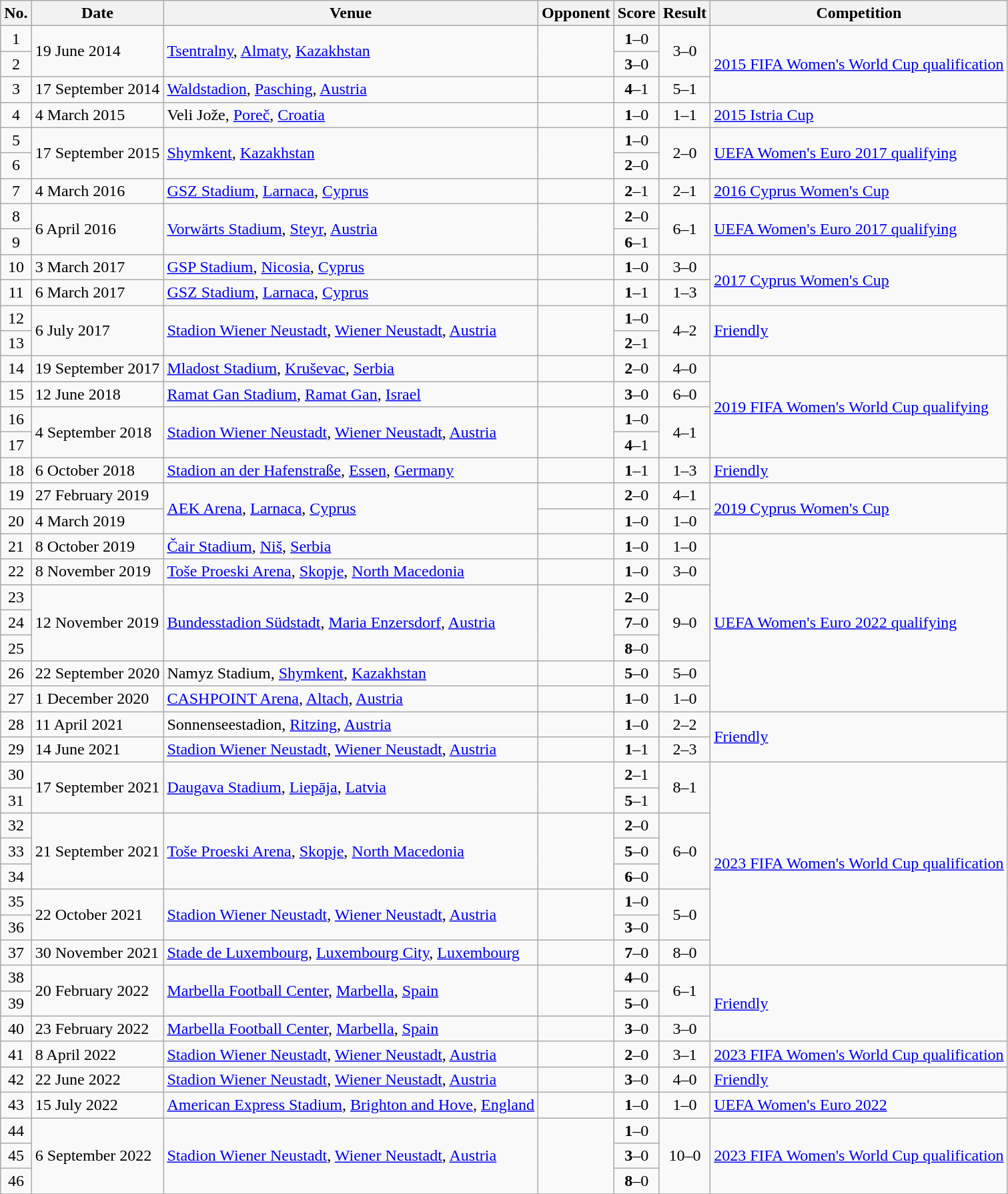<table class="wikitable sortable">
<tr>
<th scope="col">No.</th>
<th scope="col">Date</th>
<th scope="col">Venue</th>
<th scope="col">Opponent</th>
<th scope="col">Score</th>
<th scope="col">Result</th>
<th scope="col">Competition</th>
</tr>
<tr>
<td align="center">1</td>
<td rowspan="2">19 June 2014</td>
<td rowspan="2"><a href='#'>Tsentralny</a>, <a href='#'>Almaty</a>, <a href='#'>Kazakhstan</a></td>
<td rowspan="2"></td>
<td align="center"><strong>1</strong>–0</td>
<td rowspan="2" style="text-align:center">3–0</td>
<td rowspan="3"><a href='#'>2015 FIFA Women's World Cup qualification</a></td>
</tr>
<tr>
<td align="center">2</td>
<td align="center"><strong>3</strong>–0</td>
</tr>
<tr>
<td align="center">3</td>
<td>17 September 2014</td>
<td><a href='#'>Waldstadion</a>, <a href='#'>Pasching</a>, <a href='#'>Austria</a></td>
<td></td>
<td align="center"><strong>4</strong>–1</td>
<td align="center">5–1</td>
</tr>
<tr>
<td align="center">4</td>
<td>4 March 2015</td>
<td>Veli Jože, <a href='#'>Poreč</a>, <a href='#'>Croatia</a></td>
<td></td>
<td align="center"><strong>1</strong>–0</td>
<td align="center">1–1</td>
<td><a href='#'>2015 Istria Cup</a></td>
</tr>
<tr>
<td align="center">5</td>
<td rowspan="2">17 September 2015</td>
<td rowspan="2"><a href='#'>Shymkent</a>, <a href='#'>Kazakhstan</a></td>
<td rowspan="2"></td>
<td align="center"><strong>1</strong>–0</td>
<td rowspan="2" style="text-align:center">2–0</td>
<td rowspan="2"><a href='#'>UEFA Women's Euro 2017 qualifying</a></td>
</tr>
<tr>
<td align="center">6</td>
<td align="center"><strong>2</strong>–0</td>
</tr>
<tr>
<td align="center">7</td>
<td>4 March 2016</td>
<td><a href='#'>GSZ Stadium</a>, <a href='#'>Larnaca</a>, <a href='#'>Cyprus</a></td>
<td></td>
<td align="center"><strong>2</strong>–1</td>
<td align="center">2–1</td>
<td><a href='#'>2016 Cyprus Women's Cup</a></td>
</tr>
<tr>
<td align="center">8</td>
<td rowspan="2">6 April 2016</td>
<td rowspan="2"><a href='#'>Vorwärts Stadium</a>, <a href='#'>Steyr</a>, <a href='#'>Austria</a></td>
<td rowspan="2"></td>
<td align="center"><strong>2</strong>–0</td>
<td rowspan="2" style="text-align:center">6–1</td>
<td rowspan="2"><a href='#'>UEFA Women's Euro 2017 qualifying</a></td>
</tr>
<tr>
<td align="center">9</td>
<td align="center"><strong>6</strong>–1</td>
</tr>
<tr>
<td align="center">10</td>
<td>3 March 2017</td>
<td><a href='#'>GSP Stadium</a>, <a href='#'>Nicosia</a>, <a href='#'>Cyprus</a></td>
<td></td>
<td align="center"><strong>1</strong>–0</td>
<td align="center">3–0</td>
<td rowspan=2><a href='#'>2017 Cyprus Women's Cup</a></td>
</tr>
<tr>
<td align="center">11</td>
<td>6 March 2017</td>
<td><a href='#'>GSZ Stadium</a>, <a href='#'>Larnaca</a>, <a href='#'>Cyprus</a></td>
<td></td>
<td align="center"><strong>1</strong>–1</td>
<td align="center">1–3</td>
</tr>
<tr>
<td align="center">12</td>
<td rowspan="2">6 July 2017</td>
<td rowspan="2"><a href='#'>Stadion Wiener Neustadt</a>, <a href='#'>Wiener Neustadt</a>, <a href='#'>Austria</a></td>
<td rowspan="2"></td>
<td align="center"><strong>1</strong>–0</td>
<td rowspan="2" style="text-align:center">4–2</td>
<td rowspan="2"><a href='#'>Friendly</a></td>
</tr>
<tr>
<td align="center">13</td>
<td align="center"><strong>2</strong>–1</td>
</tr>
<tr>
<td align="center">14</td>
<td>19 September 2017</td>
<td><a href='#'>Mladost Stadium</a>, <a href='#'>Kruševac</a>, <a href='#'>Serbia</a></td>
<td></td>
<td align="center"><strong>2</strong>–0</td>
<td align="center">4–0</td>
<td rowspan=4><a href='#'>2019 FIFA Women's World Cup qualifying</a></td>
</tr>
<tr>
<td align="center">15</td>
<td>12 June 2018</td>
<td><a href='#'>Ramat Gan Stadium</a>, <a href='#'>Ramat Gan</a>, <a href='#'>Israel</a></td>
<td></td>
<td align="center"><strong>3</strong>–0</td>
<td align="center">6–0</td>
</tr>
<tr>
<td align="center">16</td>
<td rowspan="2">4 September 2018</td>
<td rowspan="2"><a href='#'>Stadion Wiener Neustadt</a>, <a href='#'>Wiener Neustadt</a>, <a href='#'>Austria</a></td>
<td rowspan="2"></td>
<td align="center"><strong>1</strong>–0</td>
<td rowspan="2" style="text-align:center">4–1</td>
</tr>
<tr>
<td align="center">17</td>
<td align="center"><strong>4</strong>–1</td>
</tr>
<tr>
<td align="center">18</td>
<td>6 October 2018</td>
<td><a href='#'>Stadion an der Hafenstraße</a>, <a href='#'>Essen</a>, <a href='#'>Germany</a></td>
<td></td>
<td align="center"><strong>1</strong>–1</td>
<td align="center">1–3</td>
<td><a href='#'>Friendly</a></td>
</tr>
<tr>
<td align="center">19</td>
<td>27 February 2019</td>
<td rowspan=2><a href='#'>AEK Arena</a>, <a href='#'>Larnaca</a>, <a href='#'>Cyprus</a></td>
<td></td>
<td align="center"><strong>2</strong>–0</td>
<td align="center">4–1</td>
<td rowspan=2><a href='#'>2019 Cyprus Women's Cup</a></td>
</tr>
<tr>
<td align="center">20</td>
<td>4 March 2019</td>
<td></td>
<td align="center"><strong>1</strong>–0</td>
<td align="center">1–0</td>
</tr>
<tr>
<td align="center">21</td>
<td>8 October 2019</td>
<td><a href='#'>Čair Stadium</a>, <a href='#'>Niš</a>, <a href='#'>Serbia</a></td>
<td></td>
<td align="center"><strong>1</strong>–0</td>
<td align="center">1–0</td>
<td rowspan=7><a href='#'>UEFA Women's Euro 2022 qualifying</a></td>
</tr>
<tr>
<td align="center">22</td>
<td>8 November 2019</td>
<td><a href='#'>Toše Proeski Arena</a>, <a href='#'>Skopje</a>, <a href='#'>North Macedonia</a></td>
<td></td>
<td align="center"><strong>1</strong>–0</td>
<td align="center">3–0</td>
</tr>
<tr>
<td align="center">23</td>
<td rowspan="3">12 November 2019</td>
<td rowspan="3"><a href='#'>Bundesstadion Südstadt</a>, <a href='#'>Maria Enzersdorf</a>, <a href='#'>Austria</a></td>
<td rowspan="3"></td>
<td align="center"><strong>2</strong>–0</td>
<td rowspan="3" align=center>9–0</td>
</tr>
<tr>
<td align="center">24</td>
<td align="center"><strong>7</strong>–0</td>
</tr>
<tr>
<td align="center">25</td>
<td align="center"><strong>8</strong>–0</td>
</tr>
<tr>
<td align="center">26</td>
<td>22 September 2020</td>
<td>Namyz Stadium, <a href='#'>Shymkent</a>, <a href='#'>Kazakhstan</a></td>
<td></td>
<td align="center"><strong>5</strong>–0</td>
<td align="center">5–0</td>
</tr>
<tr>
<td align="center">27</td>
<td>1 December 2020</td>
<td><a href='#'>CASHPOINT Arena</a>, <a href='#'>Altach</a>, <a href='#'>Austria</a></td>
<td></td>
<td align="center"><strong>1</strong>–0</td>
<td align="center">1–0</td>
</tr>
<tr>
<td align="center">28</td>
<td>11 April 2021</td>
<td>Sonnenseestadion, <a href='#'>Ritzing</a>, <a href='#'>Austria</a></td>
<td></td>
<td align="center"><strong>1</strong>–0</td>
<td align="center">2–2</td>
<td rowspan=2><a href='#'>Friendly</a></td>
</tr>
<tr>
<td align="center">29</td>
<td>14 June 2021</td>
<td><a href='#'>Stadion Wiener Neustadt</a>, <a href='#'>Wiener Neustadt</a>, <a href='#'>Austria</a></td>
<td></td>
<td align="center"><strong>1</strong>–1</td>
<td align="center">2–3</td>
</tr>
<tr>
<td align="center">30</td>
<td rowspan="2">17 September 2021</td>
<td rowspan="2"><a href='#'>Daugava Stadium</a>, <a href='#'>Liepāja</a>, <a href='#'>Latvia</a></td>
<td rowspan="2"></td>
<td align="center"><strong>2</strong>–1</td>
<td rowspan="2" style="text-align:center">8–1</td>
<td rowspan="8"><a href='#'>2023 FIFA Women's World Cup qualification</a></td>
</tr>
<tr>
<td align="center">31</td>
<td align="center"><strong>5</strong>–1</td>
</tr>
<tr>
<td align="center">32</td>
<td rowspan="3">21 September 2021</td>
<td rowspan="3"><a href='#'>Toše Proeski Arena</a>, <a href='#'>Skopje</a>, <a href='#'>North Macedonia</a></td>
<td rowspan="3"></td>
<td align="center"><strong>2</strong>–0</td>
<td rowspan="3" style="text-align:center">6–0</td>
</tr>
<tr>
<td align="center">33</td>
<td align="center"><strong>5</strong>–0</td>
</tr>
<tr>
<td align="center">34</td>
<td align="center"><strong>6</strong>–0</td>
</tr>
<tr>
<td align="center">35</td>
<td rowspan="2">22 October 2021</td>
<td rowspan="2"><a href='#'>Stadion Wiener Neustadt</a>, <a href='#'>Wiener Neustadt</a>, <a href='#'>Austria</a></td>
<td rowspan="2"></td>
<td align="center"><strong>1</strong>–0</td>
<td rowspan="2" style="text-align:center">5–0</td>
</tr>
<tr>
<td align="center">36</td>
<td align="center"><strong>3</strong>–0</td>
</tr>
<tr>
<td align="center">37</td>
<td>30 November 2021</td>
<td><a href='#'>Stade de Luxembourg</a>, <a href='#'>Luxembourg City</a>, <a href='#'>Luxembourg</a></td>
<td></td>
<td align="center"><strong>7</strong>–0</td>
<td align="center">8–0</td>
</tr>
<tr>
<td align="center">38</td>
<td rowspan="2">20 February 2022</td>
<td rowspan="2"><a href='#'>Marbella Football Center</a>, <a href='#'>Marbella</a>, <a href='#'>Spain</a></td>
<td rowspan="2"></td>
<td align="center"><strong>4</strong>–0</td>
<td rowspan="2" style="text-align:center">6–1</td>
<td rowspan="3"><a href='#'>Friendly</a></td>
</tr>
<tr>
<td align="center">39</td>
<td align="center"><strong>5</strong>–0</td>
</tr>
<tr>
<td align="center">40</td>
<td>23 February 2022</td>
<td><a href='#'>Marbella Football Center</a>, <a href='#'>Marbella</a>, <a href='#'>Spain</a></td>
<td></td>
<td align="center"><strong>3</strong>–0</td>
<td align="center">3–0</td>
</tr>
<tr>
<td align="center">41</td>
<td>8 April 2022</td>
<td><a href='#'>Stadion Wiener Neustadt</a>, <a href='#'>Wiener Neustadt</a>, <a href='#'>Austria</a></td>
<td></td>
<td align="center"><strong>2</strong>–0</td>
<td align="center">3–1</td>
<td><a href='#'>2023 FIFA Women's World Cup qualification</a></td>
</tr>
<tr>
<td align="center">42</td>
<td>22 June 2022</td>
<td><a href='#'>Stadion Wiener Neustadt</a>, <a href='#'>Wiener Neustadt</a>, <a href='#'>Austria</a></td>
<td></td>
<td align="center"><strong>3</strong>–0</td>
<td align="center">4–0</td>
<td><a href='#'>Friendly</a></td>
</tr>
<tr>
<td align="center">43</td>
<td>15 July 2022</td>
<td><a href='#'>American Express Stadium</a>, <a href='#'>Brighton and Hove</a>, <a href='#'>England</a></td>
<td></td>
<td align=center><strong>1</strong>–0</td>
<td align=center>1–0</td>
<td><a href='#'>UEFA Women's Euro 2022</a></td>
</tr>
<tr>
<td align="center">44</td>
<td rowspan=3>6 September 2022</td>
<td rowspan=3><a href='#'>Stadion Wiener Neustadt</a>, <a href='#'>Wiener Neustadt</a>, <a href='#'>Austria</a></td>
<td rowspan=3></td>
<td align=center><strong>1</strong>–0</td>
<td rowspan=3 align=center>10–0</td>
<td rowspan=3><a href='#'>2023 FIFA Women's World Cup qualification</a></td>
</tr>
<tr>
<td align="center">45</td>
<td align="center"><strong>3</strong>–0</td>
</tr>
<tr>
<td align="center">46</td>
<td align="center"><strong>8</strong>–0</td>
</tr>
<tr>
</tr>
</table>
